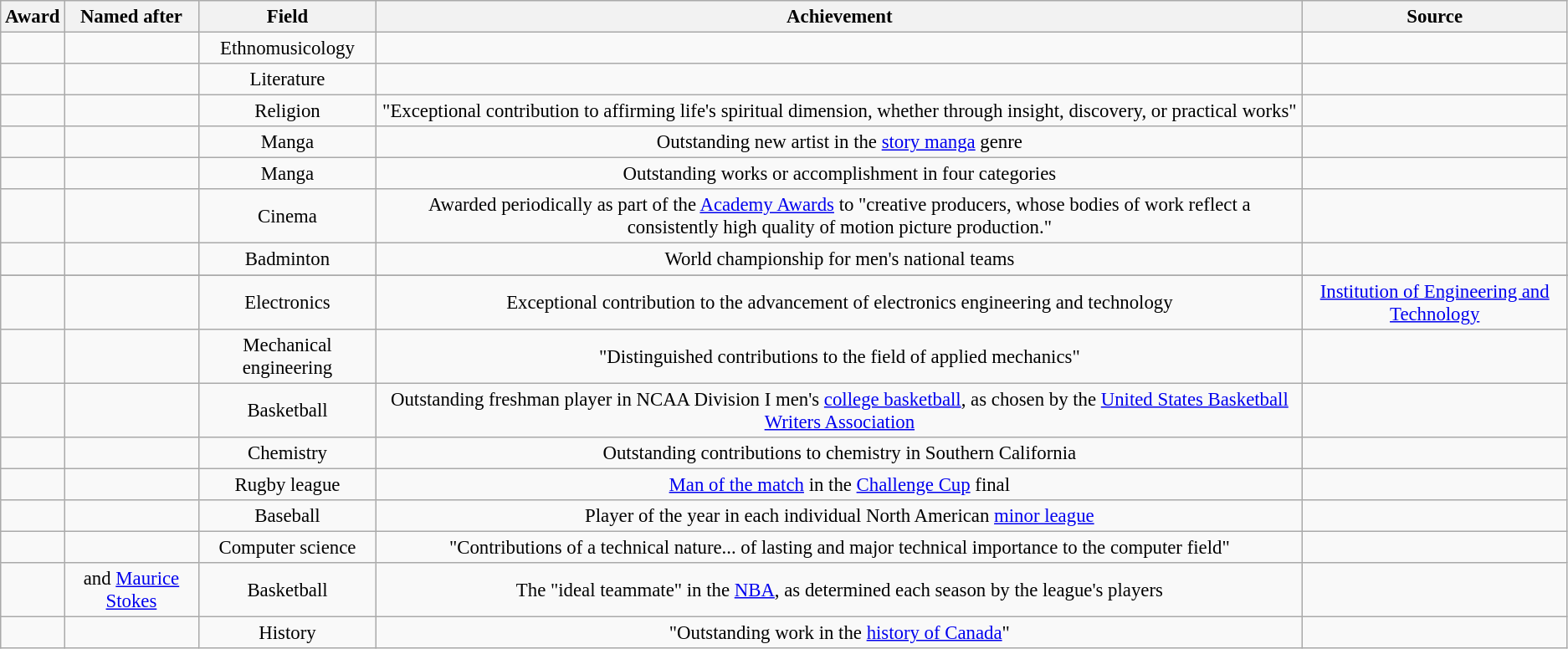<table class="wikitable sortable" style="text-align:center; font-size:95%">
<tr>
<th>Award</th>
<th>Named after</th>
<th>Field</th>
<th>Achievement</th>
<th>Source</th>
</tr>
<tr>
<td align="left"></td>
<td></td>
<td>Ethnomusicology</td>
<td></td>
<td></td>
</tr>
<tr>
<td align="left"></td>
<td></td>
<td>Literature</td>
<td></td>
<td></td>
</tr>
<tr>
<td align="left"></td>
<td></td>
<td>Religion</td>
<td>"Exceptional contribution to affirming life's spiritual dimension, whether through insight, discovery, or practical works"</td>
<td></td>
</tr>
<tr>
<td align="left"></td>
<td></td>
<td>Manga</td>
<td>Outstanding new artist in the <a href='#'>story manga</a> genre</td>
<td></td>
</tr>
<tr>
<td align="left"></td>
<td></td>
<td>Manga</td>
<td>Outstanding works or accomplishment in four categories</td>
<td></td>
</tr>
<tr>
<td align="left"></td>
<td></td>
<td>Cinema</td>
<td>Awarded periodically as part of the <a href='#'>Academy Awards</a> to "creative producers, whose bodies of work reflect a consistently high quality of motion picture production."</td>
<td></td>
</tr>
<tr>
<td align="left"></td>
<td></td>
<td>Badminton</td>
<td>World championship for men's national teams</td>
<td></td>
</tr>
<tr |>
</tr>
<tr>
<td align="left"></td>
<td></td>
<td>Electronics</td>
<td>Exceptional contribution to the advancement of electronics engineering and technology</td>
<td><a href='#'>Institution of Engineering and Technology</a></td>
</tr>
<tr>
<td align="left"></td>
<td></td>
<td>Mechanical engineering</td>
<td>"Distinguished contributions to the field of applied mechanics"</td>
<td></td>
</tr>
<tr>
<td align="left"></td>
<td></td>
<td>Basketball</td>
<td>Outstanding freshman player in NCAA Division I men's <a href='#'>college basketball</a>, as chosen by the <a href='#'>United States Basketball Writers Association</a></td>
<td></td>
</tr>
<tr>
<td align="left"></td>
<td></td>
<td>Chemistry</td>
<td>Outstanding contributions to chemistry in Southern California</td>
<td></td>
</tr>
<tr>
<td align="left"></td>
<td></td>
<td>Rugby league</td>
<td><a href='#'>Man of the match</a> in the <a href='#'>Challenge Cup</a> final</td>
<td></td>
</tr>
<tr>
<td align="left"></td>
<td></td>
<td>Baseball</td>
<td>Player of the year in each individual North American <a href='#'>minor league</a></td>
<td></td>
</tr>
<tr>
<td align="left"></td>
<td></td>
<td>Computer science</td>
<td>"Contributions of a technical nature... of lasting and major technical importance to the computer field"</td>
<td></td>
</tr>
<tr>
<td align="left"></td>
<td> and <a href='#'>Maurice Stokes</a></td>
<td>Basketball</td>
<td>The "ideal teammate" in the <a href='#'>NBA</a>, as determined each season by the league's players</td>
<td></td>
</tr>
<tr>
<td align="left"></td>
<td></td>
<td>History</td>
<td>"Outstanding work in the <a href='#'>history of Canada</a>"</td>
<td></td>
</tr>
</table>
